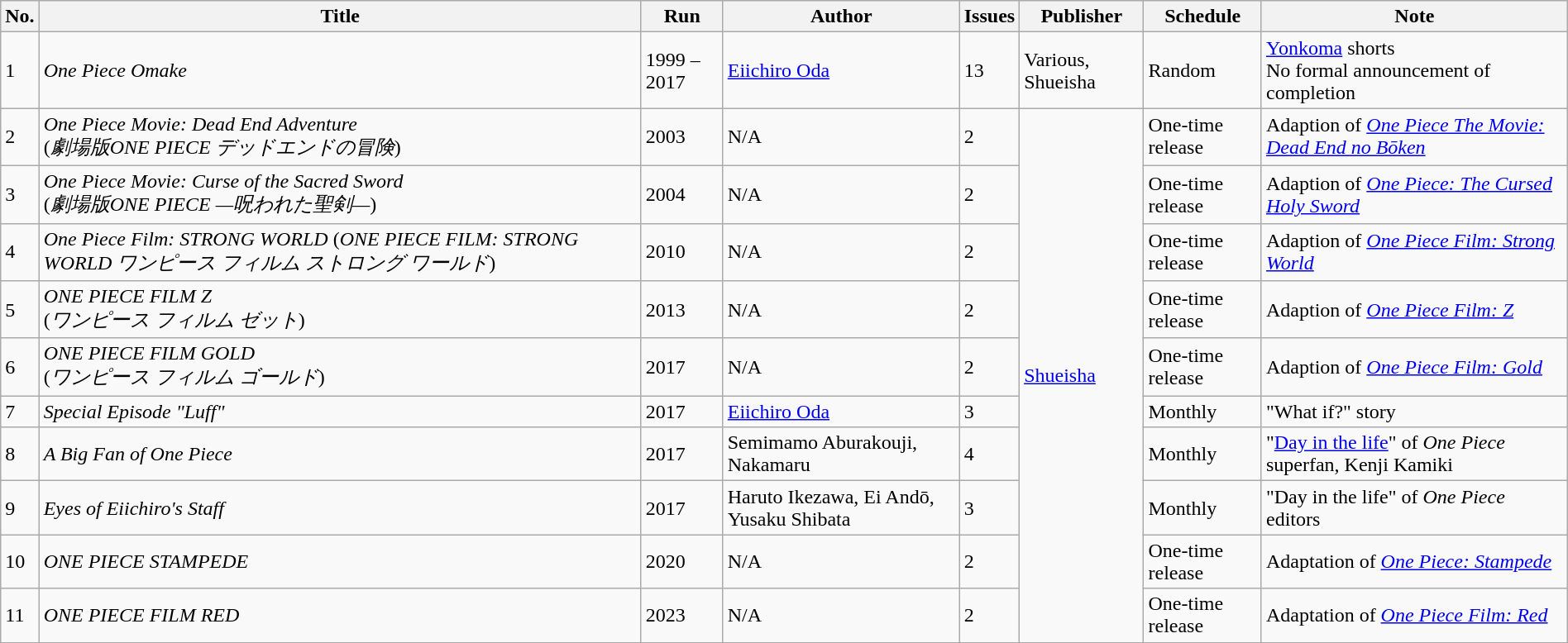<table class="wikitable" style="width:100%;" style="font-size: 100%;">
<tr style="text-align:center;">
<th>No.</th>
<th>Title</th>
<th>Run</th>
<th>Author</th>
<th>Issues</th>
<th>Publisher</th>
<th>Schedule</th>
<th>Note</th>
</tr>
<tr>
<td>1</td>
<td><em>One Piece Omake</em></td>
<td>1999 – 2017</td>
<td><a href='#'>Eiichiro Oda</a></td>
<td>13</td>
<td>Various, Shueisha</td>
<td>Random</td>
<td><a href='#'>Yonkoma</a> shorts<br>No formal announcement of completion</td>
</tr>
<tr>
<td>2</td>
<td><em>One Piece Movie: Dead End Adventure</em><br>(<em>劇場版ONE PIECE デッドエンドの冒険</em>)</td>
<td>2003</td>
<td>N/A</td>
<td>2</td>
<td rowspan="10"><a href='#'>Shueisha</a></td>
<td>One-time release</td>
<td>Adaption of <em><a href='#'>One Piece The Movie: Dead End no Bōken</a></em></td>
</tr>
<tr>
<td>3</td>
<td><em>One Piece Movie: Curse of the Sacred Sword</em><br>(<em>劇場版ONE PIECE —呪われた聖剣—</em>)</td>
<td>2004</td>
<td>N/A</td>
<td>2</td>
<td>One-time release</td>
<td>Adaption of <em><a href='#'>One Piece: The Cursed Holy Sword</a></em></td>
</tr>
<tr>
<td>4</td>
<td><em>One Piece Film: STRONG WORLD</em> (<em>ONE PIECE FILM: STRONG WORLD ワンピース フィルム ストロング ワールド</em>)</td>
<td>2010</td>
<td>N/A</td>
<td>2</td>
<td>One-time release</td>
<td>Adaption of <em><a href='#'>One Piece Film: Strong World</a></em></td>
</tr>
<tr>
<td>5</td>
<td><em>ONE PIECE FILM Z</em><br>(<em>ワンピース フィルム ゼット</em>)</td>
<td>2013</td>
<td>N/A</td>
<td>2</td>
<td>One-time release</td>
<td>Adaption of <em><a href='#'>One Piece Film: Z</a></em></td>
</tr>
<tr>
<td>6</td>
<td><em>ONE PIECE FILM GOLD</em><br>(<em>ワンピース フィルム ゴールド</em>)</td>
<td>2017</td>
<td>N/A</td>
<td>2</td>
<td>One-time release</td>
<td>Adaption of <em><a href='#'>One Piece Film: Gold</a></em></td>
</tr>
<tr>
<td>7</td>
<td><em>Special Episode "Luff"</em></td>
<td>2017</td>
<td><a href='#'>Eiichiro Oda</a></td>
<td>3</td>
<td>Monthly</td>
<td>"What if?" story</td>
</tr>
<tr>
<td>8</td>
<td><em>A Big Fan of One Piece</em></td>
<td>2017</td>
<td>Semimamo Aburakouji, Nakamaru</td>
<td>4</td>
<td>Monthly</td>
<td>"<a href='#'>Day in the life</a>" of <em>One Piece</em> superfan, Kenji Kamiki</td>
</tr>
<tr>
<td>9</td>
<td><em>Eyes of Eiichiro's Staff</em></td>
<td>2017</td>
<td>Haruto Ikezawa, Ei Andō, Yusaku Shibata</td>
<td>3</td>
<td>Monthly</td>
<td>"Day in the life" of <em>One Piece</em> editors</td>
</tr>
<tr>
<td>10</td>
<td><em>ONE PIECE STAMPEDE</em></td>
<td>2020</td>
<td>N/A</td>
<td>2</td>
<td>One-time release</td>
<td>Adaptation of <em><a href='#'>One Piece: Stampede</a></em></td>
</tr>
<tr>
<td>11</td>
<td><em>ONE PIECE FILM RED</em></td>
<td>2023</td>
<td>N/A</td>
<td>2</td>
<td>One-time release</td>
<td>Adaptation of <em><a href='#'>One Piece Film: Red</a></em></td>
</tr>
</table>
